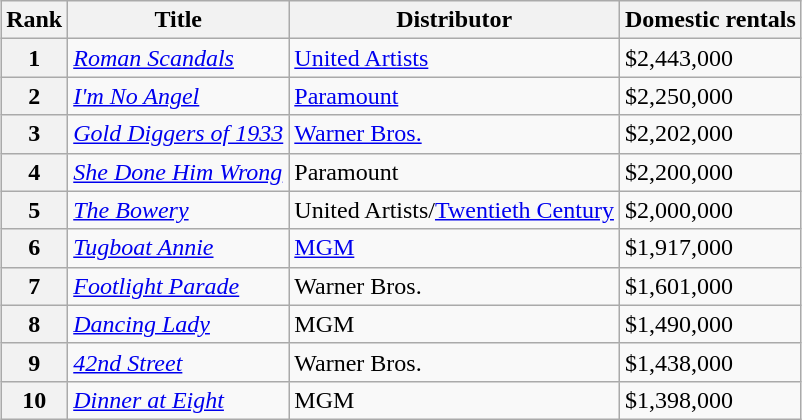<table class="wikitable sortable" style="margin:auto; margin:auto;">
<tr>
<th>Rank</th>
<th>Title</th>
<th>Distributor</th>
<th>Domestic rentals</th>
</tr>
<tr>
<th style="text-align:center;"><strong>1</strong></th>
<td><em><a href='#'>Roman Scandals</a></em></td>
<td><a href='#'>United Artists</a></td>
<td>$2,443,000</td>
</tr>
<tr>
<th style="text-align:center;"><strong>2</strong></th>
<td><em><a href='#'>I'm No Angel</a></em></td>
<td><a href='#'>Paramount</a></td>
<td>$2,250,000</td>
</tr>
<tr>
<th style="text-align:center;"><strong>3</strong></th>
<td><em><a href='#'>Gold Diggers of 1933</a></em></td>
<td><a href='#'>Warner Bros.</a></td>
<td>$2,202,000</td>
</tr>
<tr>
<th style="text-align:center;"><strong>4</strong></th>
<td><em><a href='#'>She Done Him Wrong</a></em></td>
<td>Paramount</td>
<td>$2,200,000</td>
</tr>
<tr>
<th style="text-align:center;"><strong>5</strong></th>
<td><em><a href='#'>The Bowery</a></em></td>
<td>United Artists/<a href='#'>Twentieth Century</a></td>
<td>$2,000,000</td>
</tr>
<tr>
<th style="text-align:center;"><strong>6</strong></th>
<td><em><a href='#'>Tugboat Annie</a></em></td>
<td><a href='#'>MGM</a></td>
<td>$1,917,000</td>
</tr>
<tr>
<th style="text-align:center;"><strong>7</strong></th>
<td><em><a href='#'>Footlight Parade</a></em></td>
<td>Warner Bros.</td>
<td>$1,601,000</td>
</tr>
<tr>
<th style="text-align:center;"><strong>8</strong></th>
<td><em><a href='#'>Dancing Lady</a></em></td>
<td>MGM</td>
<td>$1,490,000</td>
</tr>
<tr>
<th style="text-align:center;"><strong>9</strong></th>
<td><em><a href='#'>42nd Street</a></em></td>
<td>Warner Bros.</td>
<td>$1,438,000</td>
</tr>
<tr>
<th style="text-align:center;"><strong>10</strong></th>
<td><em><a href='#'>Dinner at Eight</a></em></td>
<td>MGM</td>
<td>$1,398,000</td>
</tr>
</table>
